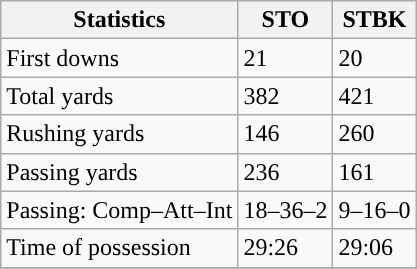<table class="wikitable" style="float: left;">
<tr>
<th>Statistics</th>
<th>STO</th>
<th>STBK</th>
</tr>
<tr>
<td>First downs</td>
<td>21</td>
<td>20</td>
</tr>
<tr>
<td>Total yards</td>
<td>382</td>
<td>421</td>
</tr>
<tr>
<td>Rushing yards</td>
<td>146</td>
<td>260</td>
</tr>
<tr>
<td>Passing yards</td>
<td>236</td>
<td>161</td>
</tr>
<tr>
<td>Passing: Comp–Att–Int</td>
<td>18–36–2</td>
<td>9–16–0</td>
</tr>
<tr>
<td>Time of possession</td>
<td>29:26</td>
<td>29:06</td>
</tr>
<tr>
</tr>
</table>
